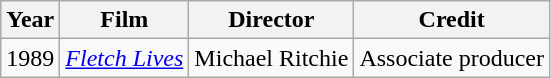<table class="wikitable">
<tr>
<th>Year</th>
<th>Film</th>
<th>Director</th>
<th>Credit</th>
</tr>
<tr>
<td>1989</td>
<td><em><a href='#'>Fletch Lives</a></em></td>
<td>Michael Ritchie</td>
<td>Associate producer</td>
</tr>
</table>
